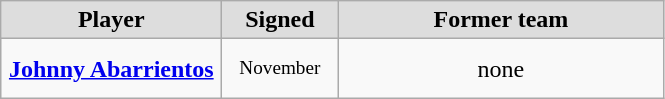<table class="wikitable" style="text-align: center">
<tr align="center" bgcolor="#dddddd">
<td style="width:140px"><strong>Player</strong></td>
<td style="width:70px"><strong>Signed</strong></td>
<td style="width:210px"><strong>Former team</strong></td>
</tr>
<tr style="height:40px">
<td><strong><a href='#'>Johnny Abarrientos</a></strong></td>
<td style="font-size: 80%">November</td>
<td>none</td>
</tr>
</table>
